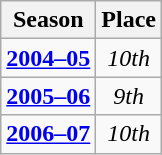<table class="wikitable">
<tr>
<th>Season</th>
<th>Place</th>
</tr>
<tr>
<td align=center><strong><a href='#'>2004–05</a></strong></td>
<td align=center><em>10th</em></td>
</tr>
<tr>
<td align=center><strong><a href='#'>2005–06</a></strong></td>
<td align=center><em>9th</em></td>
</tr>
<tr>
<td align=center><strong><a href='#'>2006–07</a></strong></td>
<td align=center><em>10th</em></td>
</tr>
</table>
